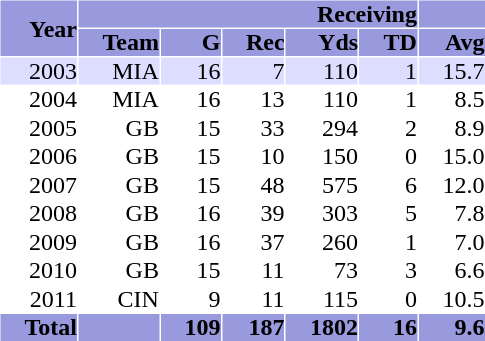<table border=0 cellspacing=1 cellpadding=0 style="text-align:right; text-indent:1em;">
<tr style="background-color: #9999dd;">
<th rowspan=2>Year</th>
<th colspan=5>Receiving</th>
<th></th>
</tr>
<tr style="background-color: #9999dd;">
<th>Team</th>
<th>G</th>
<th>Rec</th>
<th>Yds</th>
<th>TD</th>
<th>Avg</th>
<th></th>
</tr>
<tr style="background-color: #ddddff">
<td>2003</td>
<td>MIA</td>
<td>16</td>
<td>7</td>
<td>110</td>
<td>1</td>
<td>15.7</td>
</tr>
<tr style="background-color: #ffffff">
<td>2004</td>
<td>MIA</td>
<td>16</td>
<td>13</td>
<td>110</td>
<td>1</td>
<td>8.5</td>
</tr>
<tr style="background-color: #ffffff">
<td>2005</td>
<td>GB</td>
<td>15</td>
<td>33</td>
<td>294</td>
<td>2</td>
<td>8.9</td>
</tr>
<tr style="background-color: #ffffff">
<td>2006</td>
<td>GB</td>
<td>15</td>
<td>10</td>
<td>150</td>
<td>0</td>
<td>15.0</td>
</tr>
<tr style="background-color: #ffffff">
<td>2007</td>
<td>GB</td>
<td>15</td>
<td>48</td>
<td>575</td>
<td>6</td>
<td>12.0</td>
</tr>
<tr style="background-color: #ffffff">
<td>2008</td>
<td>GB</td>
<td>16</td>
<td>39</td>
<td>303</td>
<td>5</td>
<td>7.8</td>
</tr>
<tr style="background-color: #ffffff">
<td>2009</td>
<td>GB</td>
<td>16</td>
<td>37</td>
<td>260</td>
<td>1</td>
<td>7.0</td>
</tr>
<tr style="background-color: #ffffff">
<td>2010</td>
<td>GB</td>
<td>15</td>
<td>11</td>
<td>73</td>
<td>3</td>
<td>6.6</td>
</tr>
<tr style="background-color: #ffffff">
<td>2011</td>
<td>CIN</td>
<td>9</td>
<td>11</td>
<td>115</td>
<td>0</td>
<td>10.5</td>
</tr>
<tr valign=top style="font-weight:bold; background-color: #9999dd;">
<td>Total</td>
<td></td>
<td>109</td>
<td>187</td>
<td>1802</td>
<td>16</td>
<td>9.6</td>
</tr>
</table>
